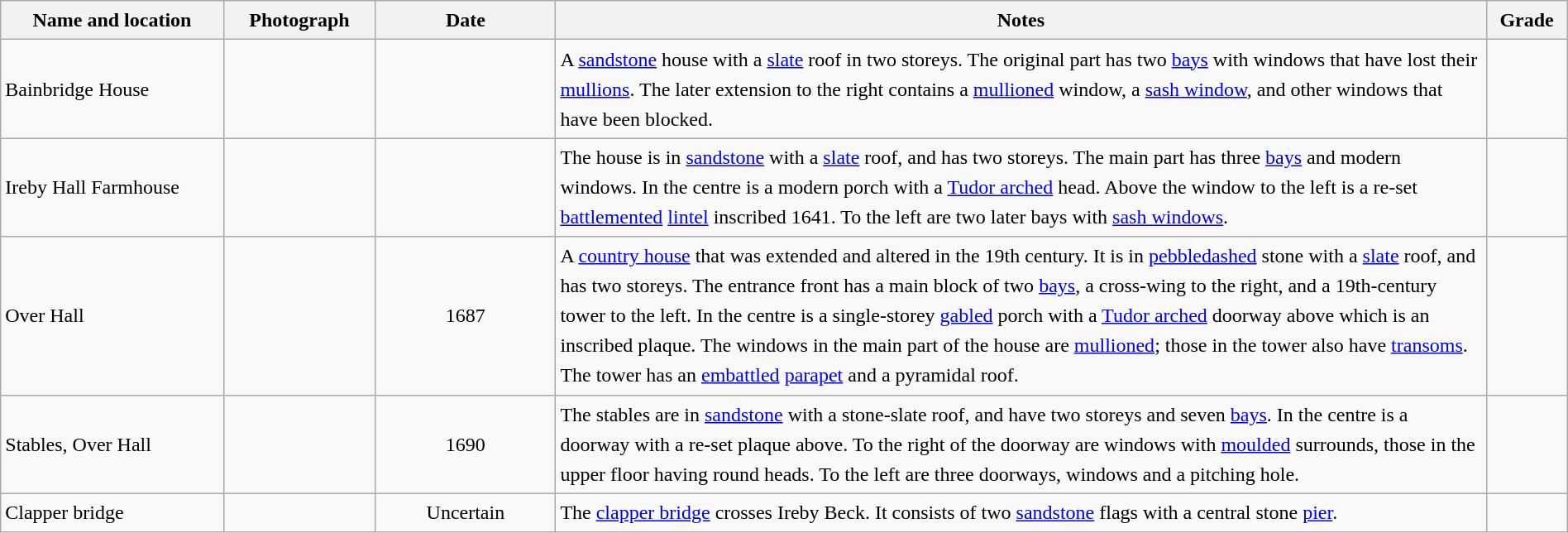<table class="wikitable sortable plainrowheaders" style="width:100%;border:0px;text-align:left;line-height:150%;">
<tr>
<th scope="col"  style="width:150px">Name and location</th>
<th scope="col"  style="width:100px" class="unsortable">Photograph</th>
<th scope="col"  style="width:120px">Date</th>
<th scope="col"  style="width:650px" class="unsortable">Notes</th>
<th scope="col"  style="width:50px">Grade</th>
</tr>
<tr>
<td>Bainbridge House<br><small></small></td>
<td></td>
<td align="center"></td>
<td>A <a href='#'>sandstone</a> house with a <a href='#'>slate</a> roof in two storeys.  The original part has two <a href='#'>bays</a> with windows that have lost their <a href='#'>mullions</a>.  The later extension to the right contains a <a href='#'>mullioned</a> window, a <a href='#'>sash window</a>, and other windows that have been blocked.</td>
<td align="center" ></td>
</tr>
<tr>
<td>Ireby Hall Farmhouse<br><small></small></td>
<td></td>
<td align="center"></td>
<td>The house is in <a href='#'>sandstone</a> with a <a href='#'>slate</a> roof, and has two storeys.  The main part has three <a href='#'>bays</a> and modern windows.  In the centre is a modern porch with a <a href='#'>Tudor arched</a> head.  Above the window to the left is a re-set <a href='#'>battlemented</a> <a href='#'>lintel</a> inscribed 1641.  To the left are two later bays with <a href='#'>sash windows</a>.</td>
<td align="center" ></td>
</tr>
<tr>
<td>Over Hall<br><small></small></td>
<td></td>
<td align="center">1687</td>
<td>A <a href='#'>country house</a> that was extended and altered in the 19th century.  It is in <a href='#'>pebbledashed</a> stone with a <a href='#'>slate</a> roof, and has two storeys.  The entrance front has a main block of two <a href='#'>bays</a>, a cross-wing to the right, and a 19th-century tower to the left.  In the centre is a single-storey <a href='#'>gabled</a> porch with a <a href='#'>Tudor arched</a> doorway above which is an inscribed plaque.  The windows in the main part of the house are <a href='#'>mullioned</a>; those in the tower also have <a href='#'>transoms</a>.  The tower has an <a href='#'>embattled</a> <a href='#'>parapet</a> and a pyramidal roof.</td>
<td align="center" ></td>
</tr>
<tr>
<td>Stables, Over Hall<br><small></small></td>
<td></td>
<td align="center">1690</td>
<td>The stables are in <a href='#'>sandstone</a> with a stone-slate roof, and have two storeys and seven <a href='#'>bays</a>.  In the centre is a doorway with a re-set plaque above.  To the right of the doorway are windows with <a href='#'>moulded</a> surrounds, those in the upper floor having round heads.  To the left are three doorways, windows and a pitching hole.</td>
<td align="center" ></td>
</tr>
<tr>
<td>Clapper bridge<br><small></small></td>
<td></td>
<td align="center">Uncertain</td>
<td>The <a href='#'>clapper bridge</a> crosses Ireby Beck.  It consists of two <a href='#'>sandstone</a> flags with a central stone <a href='#'>pier</a>.</td>
<td align="center" ></td>
</tr>
<tr>
</tr>
</table>
